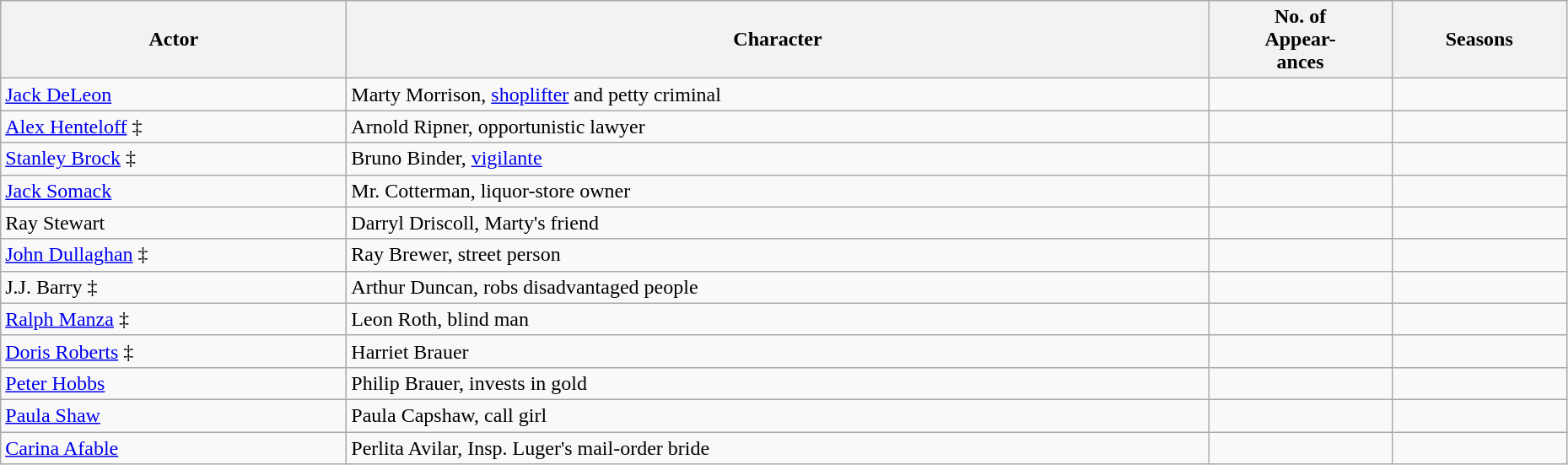<table class="wikitable" style="width:98%">
<tr>
<th>Actor</th>
<th>Character</th>
<th style="white-space:nowrap;">No. of<br>Appear-<br>ances</th>
<th>Seasons</th>
</tr>
<tr>
<td><a href='#'>Jack DeLeon</a></td>
<td>Marty Morrison, <a href='#'>shoplifter</a> and petty criminal</td>
<td></td>
<td></td>
</tr>
<tr>
<td><a href='#'>Alex Henteloff</a> ‡</td>
<td>Arnold Ripner, opportunistic lawyer</td>
<td></td>
<td></td>
</tr>
<tr>
<td><a href='#'>Stanley Brock</a> ‡</td>
<td>Bruno Binder, <a href='#'>vigilante</a></td>
<td></td>
<td></td>
</tr>
<tr>
<td><a href='#'>Jack Somack</a></td>
<td>Mr. Cotterman, liquor-store owner</td>
<td></td>
<td></td>
</tr>
<tr>
<td>Ray Stewart</td>
<td>Darryl Driscoll, Marty's friend</td>
<td></td>
<td></td>
</tr>
<tr>
<td style="white-space:nowrap;"><a href='#'>John Dullaghan</a> ‡</td>
<td>Ray Brewer, street person</td>
<td></td>
<td></td>
</tr>
<tr>
<td>J.J. Barry ‡</td>
<td style="white-space:nowrap;">Arthur Duncan, robs disadvantaged people</td>
<td></td>
<td></td>
</tr>
<tr>
<td><a href='#'>Ralph Manza</a> ‡</td>
<td>Leon Roth, blind man</td>
<td></td>
<td></td>
</tr>
<tr>
<td><a href='#'>Doris Roberts</a> ‡</td>
<td>Harriet Brauer</td>
<td></td>
<td></td>
</tr>
<tr>
<td><a href='#'>Peter Hobbs</a></td>
<td>Philip Brauer, invests in gold</td>
<td></td>
<td></td>
</tr>
<tr>
<td><a href='#'>Paula Shaw</a></td>
<td>Paula Capshaw, call girl</td>
<td></td>
<td></td>
</tr>
<tr>
<td><a href='#'>Carina Afable</a></td>
<td>Perlita Avilar, Insp. Luger's mail-order bride</td>
<td></td>
<td></td>
</tr>
</table>
